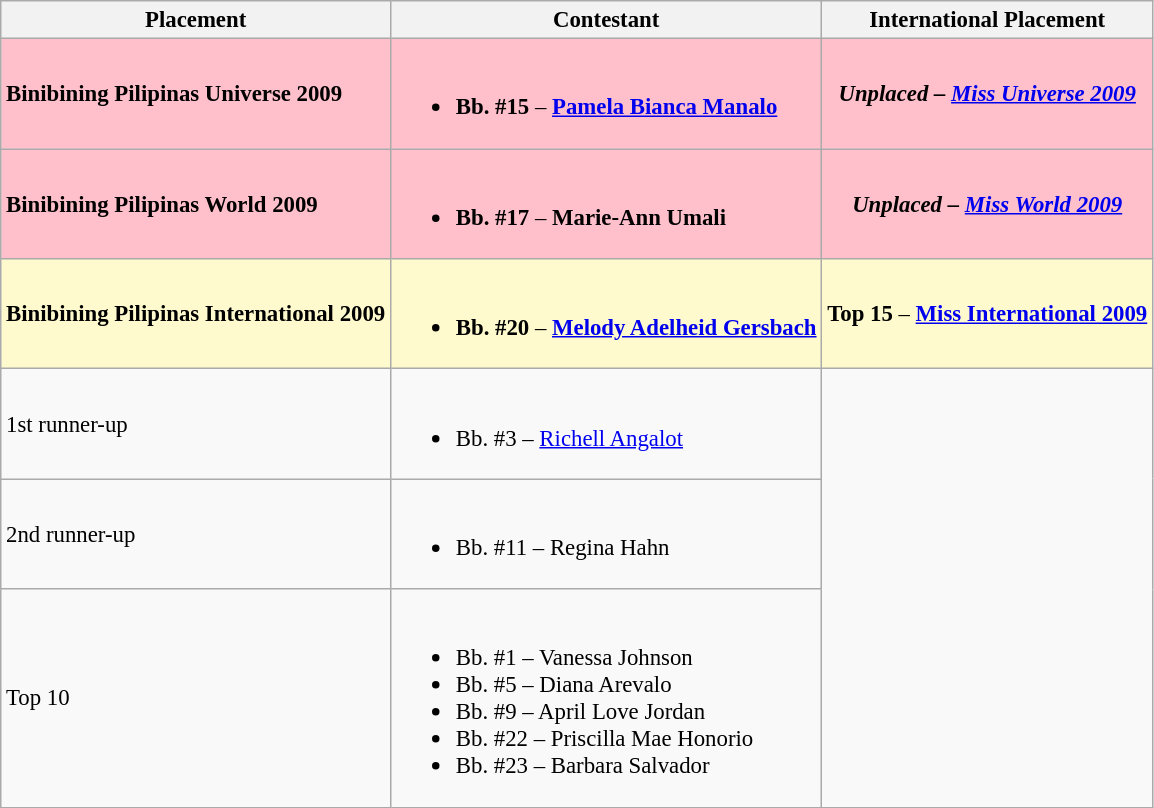<table class="wikitable sortable" style="font-size:95%;">
<tr>
<th>Placement</th>
<th>Contestant</th>
<th>International Placement</th>
</tr>
<tr style="background:pink;">
<td><strong>Binibining Pilipinas Universe 2009</strong></td>
<td><br><ul><li><strong>Bb. #15</strong> – <strong><a href='#'>Pamela Bianca Manalo</a></strong></li></ul></td>
<td align=center><strong><em>Unplaced <strong>– </strong><a href='#'>Miss Universe 2009</a></em></strong></td>
</tr>
<tr style="background:pink;">
<td><strong>Binibining Pilipinas World 2009</strong></td>
<td><br><ul><li><strong>Bb. #17</strong> – <strong>Marie-Ann Umali</strong></li></ul></td>
<td align=center><strong><em>Unplaced <strong>– </strong><a href='#'>Miss World 2009</a></em></strong></td>
</tr>
<tr style="background:#FFFACD;">
<td><strong>Binibining Pilipinas International 2009</strong></td>
<td><br><ul><li><strong>Bb. #20</strong> – <strong><a href='#'>Melody Adelheid Gersbach</a></strong></li></ul></td>
<td align=center><strong> Top 15</strong> – <strong><a href='#'>Miss International 2009</a></strong></td>
</tr>
<tr>
<td>1st runner-up</td>
<td><br><ul><li>Bb. #3 – <a href='#'>Richell Angalot</a></li></ul></td>
</tr>
<tr>
<td>2nd runner-up</td>
<td><br><ul><li>Bb. #11 – Regina Hahn</li></ul></td>
</tr>
<tr>
<td>Top 10</td>
<td><br><ul><li>Bb. #1 – Vanessa Johnson</li><li>Bb. #5 – Diana Arevalo</li><li>Bb. #9 – April Love Jordan</li><li>Bb. #22 – Priscilla Mae Honorio</li><li>Bb. #23 – Barbara Salvador</li></ul></td>
</tr>
</table>
